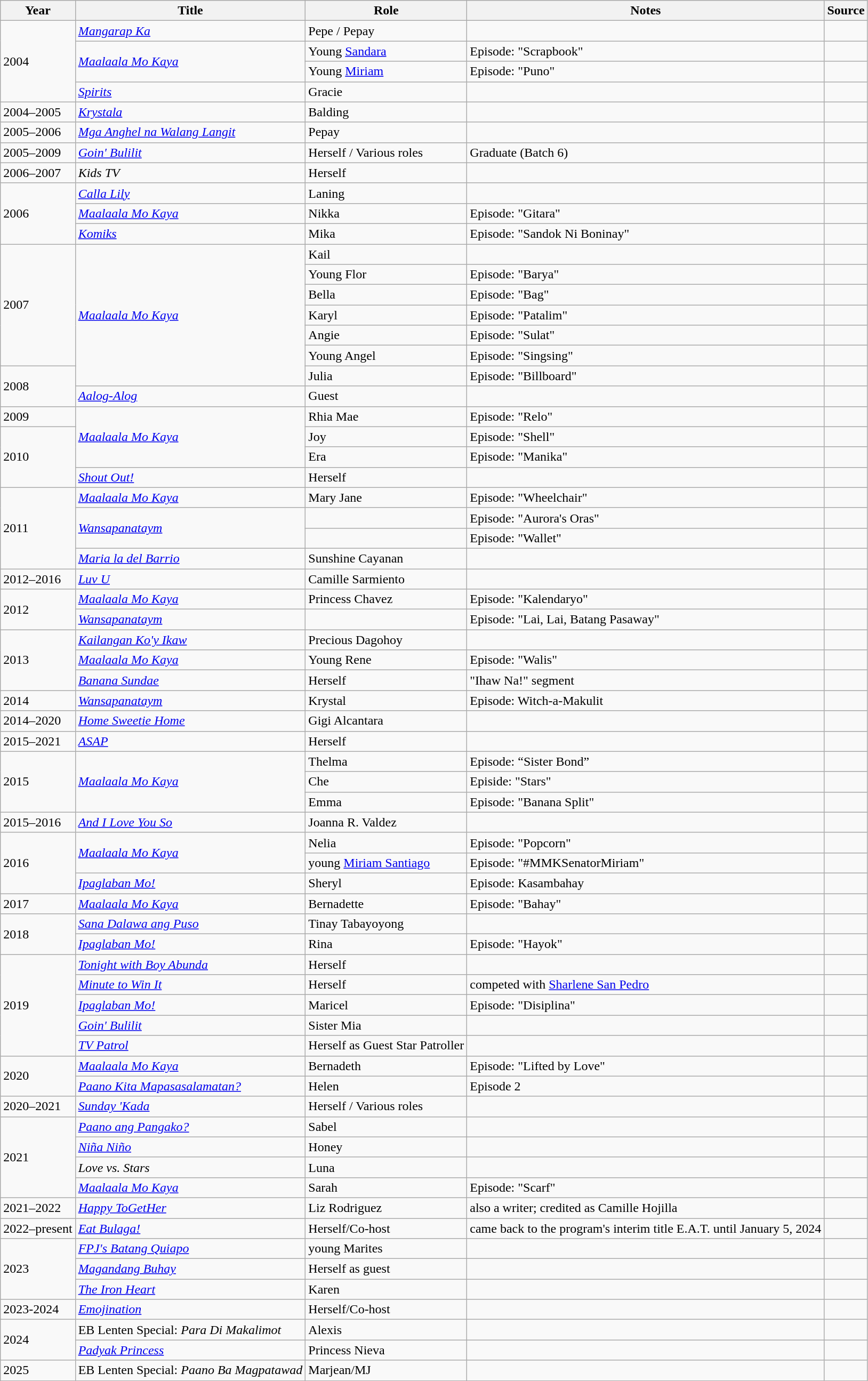<table class="wikitable">
<tr>
<th>Year</th>
<th>Title</th>
<th>Role</th>
<th>Notes</th>
<th>Source</th>
</tr>
<tr>
<td rowspan="4">2004</td>
<td><em><a href='#'>Mangarap Ka</a></em></td>
<td>Pepe / Pepay</td>
<td></td>
<td></td>
</tr>
<tr>
<td rowspan="2"><em><a href='#'>Maalaala Mo Kaya</a></em></td>
<td>Young <a href='#'>Sandara</a></td>
<td>Episode: "Scrapbook"</td>
<td></td>
</tr>
<tr>
<td>Young <a href='#'>Miriam</a></td>
<td>Episode: "Puno"</td>
<td></td>
</tr>
<tr>
<td><em><a href='#'>Spirits</a></em></td>
<td>Gracie</td>
<td></td>
<td></td>
</tr>
<tr>
<td>2004–2005</td>
<td><em><a href='#'>Krystala</a></em></td>
<td>Balding</td>
<td></td>
<td></td>
</tr>
<tr>
<td>2005–2006</td>
<td><em><a href='#'>Mga Anghel na Walang Langit</a></em></td>
<td>Pepay</td>
<td></td>
<td></td>
</tr>
<tr>
<td>2005–2009</td>
<td><em><a href='#'>Goin' Bulilit</a></em></td>
<td>Herself / Various roles</td>
<td>Graduate (Batch 6)</td>
<td></td>
</tr>
<tr>
<td>2006–2007</td>
<td><em>Kids TV</em></td>
<td>Herself</td>
<td></td>
<td></td>
</tr>
<tr>
<td rowspan="3">2006</td>
<td><em><a href='#'>Calla Lily</a></em></td>
<td>Laning</td>
<td></td>
<td></td>
</tr>
<tr>
<td><em><a href='#'>Maalaala Mo Kaya</a></em></td>
<td>Nikka</td>
<td>Episode: "Gitara"</td>
<td></td>
</tr>
<tr>
<td><em><a href='#'>Komiks</a></em></td>
<td>Mika</td>
<td>Episode: "Sandok Ni Boninay"</td>
<td></td>
</tr>
<tr>
<td rowspan="6">2007</td>
<td rowspan="7"><em><a href='#'>Maalaala Mo Kaya</a></em></td>
<td>Kail</td>
<td></td>
<td></td>
</tr>
<tr>
<td>Young Flor</td>
<td>Episode: "Barya"</td>
<td></td>
</tr>
<tr>
<td>Bella</td>
<td>Episode: "Bag"</td>
<td></td>
</tr>
<tr>
<td>Karyl</td>
<td>Episode: "Patalim"</td>
<td></td>
</tr>
<tr>
<td>Angie</td>
<td>Episode: "Sulat"</td>
<td></td>
</tr>
<tr>
<td>Young Angel</td>
<td>Episode: "Singsing"</td>
<td></td>
</tr>
<tr>
<td rowspan="2">2008</td>
<td>Julia</td>
<td>Episode: "Billboard"</td>
<td></td>
</tr>
<tr>
<td><em><a href='#'>Aalog-Alog</a></em></td>
<td>Guest</td>
<td></td>
<td></td>
</tr>
<tr>
<td>2009</td>
<td rowspan="3"><em><a href='#'>Maalaala Mo Kaya</a></em></td>
<td>Rhia Mae</td>
<td>Episode: "Relo"</td>
<td></td>
</tr>
<tr>
<td rowspan="3">2010</td>
<td>Joy</td>
<td>Episode: "Shell"</td>
<td></td>
</tr>
<tr>
<td>Era</td>
<td>Episode: "Manika"</td>
<td></td>
</tr>
<tr>
<td><em><a href='#'>Shout Out!</a></em></td>
<td>Herself</td>
<td></td>
<td></td>
</tr>
<tr>
<td rowspan="4">2011</td>
<td><em><a href='#'>Maalaala Mo Kaya</a></em></td>
<td>Mary Jane</td>
<td>Episode: "Wheelchair"</td>
<td></td>
</tr>
<tr>
<td rowspan="2"><em><a href='#'>Wansapanataym</a></em></td>
<td></td>
<td>Episode: "Aurora's Oras"</td>
<td></td>
</tr>
<tr>
<td></td>
<td>Episode: "Wallet"</td>
<td></td>
</tr>
<tr>
<td><em><a href='#'>Maria la del Barrio</a></em></td>
<td>Sunshine Cayanan</td>
<td></td>
<td></td>
</tr>
<tr>
<td>2012–2016</td>
<td><em><a href='#'>Luv U</a></em></td>
<td>Camille Sarmiento</td>
<td></td>
<td></td>
</tr>
<tr>
<td rowspan="2">2012</td>
<td><em><a href='#'>Maalaala Mo Kaya</a></em></td>
<td>Princess Chavez</td>
<td>Episode: "Kalendaryo"</td>
<td></td>
</tr>
<tr>
<td><em><a href='#'>Wansapanataym</a></em></td>
<td></td>
<td>Episode: "Lai, Lai, Batang Pasaway"</td>
<td></td>
</tr>
<tr>
<td rowspan="3">2013</td>
<td><em><a href='#'>Kailangan Ko'y Ikaw</a></em></td>
<td>Precious Dagohoy</td>
<td></td>
<td></td>
</tr>
<tr>
<td><em><a href='#'>Maalaala Mo Kaya</a></em></td>
<td>Young Rene</td>
<td>Episode: "Walis"</td>
<td></td>
</tr>
<tr>
<td><em><a href='#'>Banana Sundae</a></em></td>
<td>Herself</td>
<td>"Ihaw Na!" segment</td>
<td></td>
</tr>
<tr>
<td>2014</td>
<td><em><a href='#'>Wansapanataym</a></em></td>
<td>Krystal</td>
<td>Episode: Witch-a-Makulit</td>
<td></td>
</tr>
<tr>
<td>2014–2020</td>
<td><em><a href='#'>Home Sweetie Home</a></em></td>
<td>Gigi Alcantara</td>
<td></td>
<td></td>
</tr>
<tr>
<td>2015–2021</td>
<td><em><a href='#'>ASAP</a></em></td>
<td>Herself</td>
<td></td>
<td></td>
</tr>
<tr>
<td rowspan="3">2015</td>
<td rowspan="3"><em><a href='#'>Maalaala Mo Kaya</a></em></td>
<td>Thelma</td>
<td>Episode: “Sister Bond”</td>
<td></td>
</tr>
<tr>
<td>Che</td>
<td>Episide: "Stars"</td>
<td></td>
</tr>
<tr>
<td>Emma</td>
<td>Episode: "Banana Split"</td>
<td></td>
</tr>
<tr>
<td>2015–2016</td>
<td><em><a href='#'>And I Love You So</a></em></td>
<td>Joanna R. Valdez</td>
<td></td>
<td></td>
</tr>
<tr>
<td rowspan="3">2016</td>
<td rowspan="2"><em><a href='#'>Maalaala Mo Kaya</a></em></td>
<td>Nelia</td>
<td>Episode: "Popcorn"</td>
<td></td>
</tr>
<tr>
<td>young <a href='#'>Miriam Santiago</a></td>
<td>Episode: "#MMKSenatorMiriam"</td>
<td></td>
</tr>
<tr>
<td><em><a href='#'>Ipaglaban Mo!</a></em></td>
<td>Sheryl</td>
<td>Episode: Kasambahay</td>
<td></td>
</tr>
<tr>
<td>2017</td>
<td><em><a href='#'>Maalaala Mo Kaya</a></em></td>
<td>Bernadette</td>
<td>Episode: "Bahay"</td>
<td></td>
</tr>
<tr>
<td rowspan="2">2018</td>
<td><em><a href='#'>Sana Dalawa ang Puso</a></em></td>
<td>Tinay Tabayoyong</td>
<td></td>
<td></td>
</tr>
<tr>
<td><em><a href='#'>Ipaglaban Mo!</a></em></td>
<td>Rina</td>
<td>Episode: "Hayok"</td>
<td></td>
</tr>
<tr>
<td rowspan="5">2019</td>
<td><em><a href='#'>Tonight with Boy Abunda</a></em></td>
<td>Herself</td>
<td></td>
<td></td>
</tr>
<tr>
<td><em><a href='#'>Minute to Win It</a></em></td>
<td>Herself</td>
<td>competed with <a href='#'>Sharlene San Pedro</a></td>
<td></td>
</tr>
<tr>
<td><em><a href='#'>Ipaglaban Mo!</a></em></td>
<td>Maricel</td>
<td>Episode: "Disiplina"</td>
<td></td>
</tr>
<tr>
<td><em><a href='#'>Goin' Bulilit</a></em></td>
<td>Sister Mia</td>
<td></td>
<td></td>
</tr>
<tr>
<td><em><a href='#'>TV Patrol</a></em></td>
<td>Herself as Guest Star Patroller</td>
<td></td>
<td></td>
</tr>
<tr>
<td rowspan="2">2020</td>
<td><em><a href='#'>Maalaala Mo Kaya</a></em></td>
<td>Bernadeth</td>
<td>Episode: "Lifted by Love"</td>
<td></td>
</tr>
<tr>
<td><em><a href='#'>Paano Kita Mapasasalamatan?</a></em></td>
<td>Helen</td>
<td>Episode 2</td>
<td></td>
</tr>
<tr>
<td>2020–2021</td>
<td><em><a href='#'>Sunday 'Kada</a></em></td>
<td>Herself / Various roles</td>
<td></td>
<td></td>
</tr>
<tr>
<td rowspan="4">2021</td>
<td><em><a href='#'>Paano ang Pangako?</a></em></td>
<td>Sabel</td>
<td></td>
<td></td>
</tr>
<tr>
<td><em><a href='#'>Niña Niño</a></em></td>
<td>Honey</td>
<td></td>
</tr>
<tr>
<td><em>Love vs. Stars</em></td>
<td>Luna</td>
<td></td>
<td></td>
</tr>
<tr>
<td><em><a href='#'>Maalaala Mo Kaya</a></em></td>
<td>Sarah</td>
<td>Episode: "Scarf"</td>
<td></td>
</tr>
<tr>
<td>2021–2022</td>
<td><em><a href='#'>Happy ToGetHer</a></em></td>
<td>Liz Rodriguez</td>
<td>also a writer; credited as Camille Hojilla</td>
<td></td>
</tr>
<tr>
<td>2022–present</td>
<td><em><a href='#'>Eat Bulaga!</a></em></td>
<td>Herself/Co-host</td>
<td>came back to the program's interim title E.A.T. until January 5, 2024</td>
<td></td>
</tr>
<tr>
<td rowspan="3">2023</td>
<td><em><a href='#'>FPJ's Batang Quiapo</a></em></td>
<td>young Marites</td>
<td></td>
<td></td>
</tr>
<tr>
<td><em><a href='#'>Magandang Buhay</a></em></td>
<td>Herself as guest</td>
<td></td>
<td></td>
</tr>
<tr>
<td><em><a href='#'>The Iron Heart</a></em></td>
<td>Karen</td>
<td></td>
<td></td>
</tr>
<tr>
<td>2023-2024</td>
<td><a href='#'><em>Emojination</em></a></td>
<td>Herself/Co-host</td>
<td></td>
<td></td>
</tr>
<tr>
<td rowspan="2">2024</td>
<td>EB Lenten Special: <em>Para Di Makalimot</em></td>
<td>Alexis</td>
<td></td>
<td></td>
</tr>
<tr>
<td><em><a href='#'>Padyak Princess</a></em></td>
<td>Princess Nieva</td>
<td></td>
<td></td>
</tr>
<tr>
<td>2025</td>
<td>EB Lenten Special: <em>Paano Ba Magpatawad</em></td>
<td>Marjean/MJ</td>
<td></td>
<td></td>
</tr>
</table>
